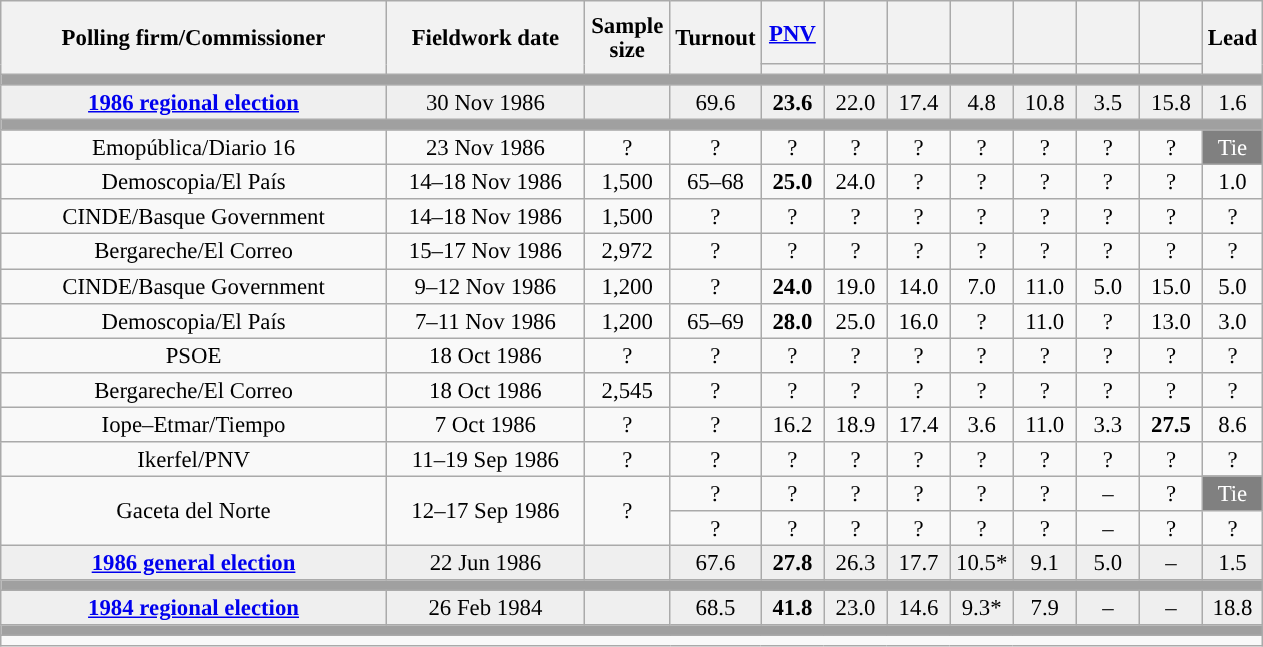<table class="wikitable collapsible collapsed" style="text-align:center; font-size:95%; line-height:16px;">
<tr style="height:42px;">
<th style="width:250px;" rowspan="2">Polling firm/Commissioner</th>
<th style="width:125px;" rowspan="2">Fieldwork date</th>
<th style="width:50px;" rowspan="2">Sample size</th>
<th style="width:45px;" rowspan="2">Turnout</th>
<th style="width:35px;"><a href='#'>PNV</a></th>
<th style="width:35px;"></th>
<th style="width:35px;"></th>
<th style="width:35px;"></th>
<th style="width:35px;"></th>
<th style="width:35px;"></th>
<th style="width:35px;"></th>
<th style="width:30px;" rowspan="2">Lead</th>
</tr>
<tr>
<th style="color:inherit;background:"></th>
<th style="color:inherit;background:"></th>
<th style="color:inherit;background:"></th>
<th style="color:inherit;background:"></th>
<th style="color:inherit;background:"></th>
<th style="color:inherit;background:"></th>
<th style="color:inherit;background:"></th>
</tr>
<tr>
<td colspan="12" style="background:#A0A0A0"></td>
</tr>
<tr style="background:#EFEFEF;">
<td><strong><a href='#'>1986 regional election</a></strong></td>
<td>30 Nov 1986</td>
<td></td>
<td>69.6</td>
<td><strong>23.6</strong><br></td>
<td>22.0<br></td>
<td>17.4<br></td>
<td>4.8<br></td>
<td>10.8<br></td>
<td>3.5<br></td>
<td>15.8<br></td>
<td style="background:">1.6</td>
</tr>
<tr>
<td colspan="12" style="background:#A0A0A0"></td>
</tr>
<tr>
<td>Emopública/Diario 16</td>
<td>23 Nov 1986</td>
<td>?</td>
<td>?</td>
<td>?<br></td>
<td>?<br></td>
<td>?<br></td>
<td>?<br></td>
<td>?<br></td>
<td>?<br></td>
<td>?<br></td>
<td style="background:gray; color:white;">Tie</td>
</tr>
<tr>
<td>Demoscopia/El País</td>
<td>14–18 Nov 1986</td>
<td>1,500</td>
<td>65–68</td>
<td><strong>25.0</strong><br></td>
<td>24.0<br></td>
<td>?<br></td>
<td>?<br></td>
<td>?<br></td>
<td>?<br></td>
<td>?<br></td>
<td style="background:">1.0</td>
</tr>
<tr>
<td>CINDE/Basque Government</td>
<td>14–18 Nov 1986</td>
<td>1,500</td>
<td>?</td>
<td>?<br></td>
<td>?<br></td>
<td>?<br></td>
<td>?<br></td>
<td>?<br></td>
<td>?<br></td>
<td>?<br></td>
<td style="background:">?</td>
</tr>
<tr>
<td>Bergareche/El Correo</td>
<td>15–17 Nov 1986</td>
<td>2,972</td>
<td>?</td>
<td>?<br></td>
<td>?<br></td>
<td>?<br></td>
<td>?<br></td>
<td>?<br></td>
<td>?<br></td>
<td>?<br></td>
<td style="background:">?</td>
</tr>
<tr>
<td>CINDE/Basque Government</td>
<td>9–12 Nov 1986</td>
<td>1,200</td>
<td>?</td>
<td><strong>24.0</strong><br></td>
<td>19.0<br></td>
<td>14.0<br></td>
<td>7.0<br></td>
<td>11.0<br></td>
<td>5.0<br></td>
<td>15.0<br></td>
<td style="background:">5.0</td>
</tr>
<tr>
<td>Demoscopia/El País</td>
<td>7–11 Nov 1986</td>
<td>1,200</td>
<td>65–69</td>
<td><strong>28.0</strong><br></td>
<td>25.0<br></td>
<td>16.0<br></td>
<td>?<br></td>
<td>11.0<br></td>
<td>?<br></td>
<td>13.0<br></td>
<td style="background:">3.0</td>
</tr>
<tr>
<td>PSOE</td>
<td>18 Oct 1986</td>
<td>?</td>
<td>?</td>
<td>?<br></td>
<td>?<br></td>
<td>?<br></td>
<td>?<br></td>
<td>?<br></td>
<td>?<br></td>
<td>?<br></td>
<td style="background:">?</td>
</tr>
<tr>
<td>Bergareche/El Correo</td>
<td>18 Oct 1986</td>
<td>2,545</td>
<td>?</td>
<td>?<br></td>
<td>?<br></td>
<td>?<br></td>
<td>?<br></td>
<td>?<br></td>
<td>?<br></td>
<td>?<br></td>
<td style="background:">?</td>
</tr>
<tr>
<td>Iope–Etmar/Tiempo</td>
<td>7 Oct 1986</td>
<td>?</td>
<td>?</td>
<td>16.2<br></td>
<td>18.9<br></td>
<td>17.4<br></td>
<td>3.6<br></td>
<td>11.0<br></td>
<td>3.3<br></td>
<td><strong>27.5</strong><br></td>
<td style="background:">8.6</td>
</tr>
<tr>
<td>Ikerfel/PNV</td>
<td>11–19 Sep 1986</td>
<td>?</td>
<td>?</td>
<td>?<br></td>
<td>?<br></td>
<td>?<br></td>
<td>?<br></td>
<td>?<br></td>
<td>?<br></td>
<td>?<br></td>
<td style="background:">?</td>
</tr>
<tr>
<td rowspan="2">Gaceta del Norte</td>
<td rowspan="2">12–17 Sep 1986</td>
<td rowspan="2">?</td>
<td>?</td>
<td>?<br></td>
<td>?<br></td>
<td>?<br></td>
<td>?<br></td>
<td>?<br></td>
<td>–</td>
<td>?<br></td>
<td style="background:gray; color:white;">Tie</td>
</tr>
<tr>
<td>?</td>
<td>?<br></td>
<td>?<br></td>
<td>?<br></td>
<td>?<br></td>
<td>?<br></td>
<td>–</td>
<td>?<br></td>
<td style="background:">?</td>
</tr>
<tr style="background:#EFEFEF;">
<td><strong><a href='#'>1986 general election</a></strong></td>
<td>22 Jun 1986</td>
<td></td>
<td>67.6</td>
<td><strong>27.8</strong><br></td>
<td>26.3<br></td>
<td>17.7<br></td>
<td>10.5*<br></td>
<td>9.1<br></td>
<td>5.0<br></td>
<td>–</td>
<td style="background:">1.5</td>
</tr>
<tr>
<td colspan="12" style="background:#A0A0A0"></td>
</tr>
<tr style="background:#EFEFEF;">
<td><strong><a href='#'>1984 regional election</a></strong></td>
<td>26 Feb 1984</td>
<td></td>
<td>68.5</td>
<td><strong>41.8</strong><br></td>
<td>23.0<br></td>
<td>14.6<br></td>
<td>9.3*<br></td>
<td>7.9<br></td>
<td>–</td>
<td>–</td>
<td style="background:">18.8</td>
</tr>
<tr>
<td colspan="12" style="background:#A0A0A0"></td>
</tr>
<tr>
<td align="left" colspan="12"></td>
</tr>
</table>
